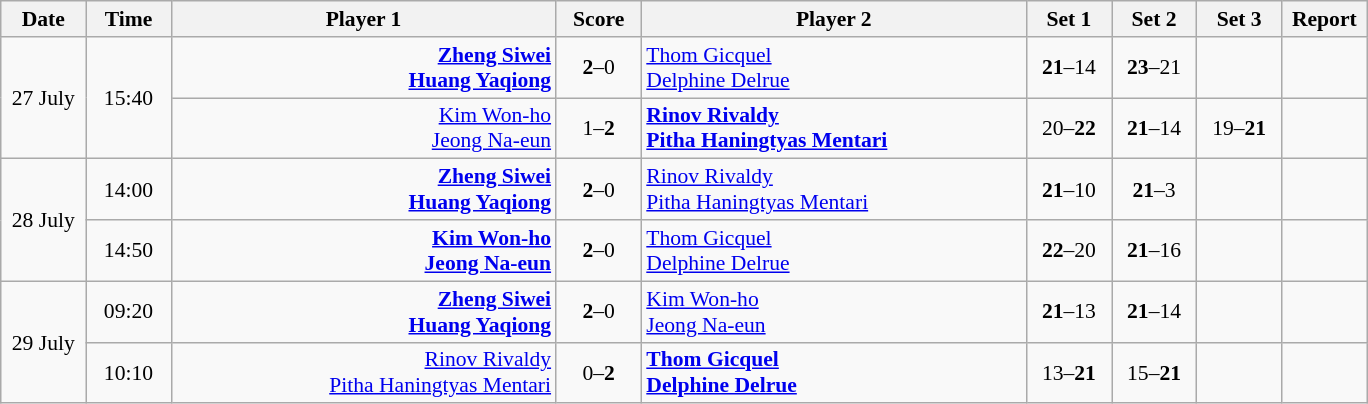<table class="wikitable" style="font-size:90%; text-align:center">
<tr>
<th width="50">Date</th>
<th width="50">Time</th>
<th width="250">Player 1</th>
<th width="50">Score</th>
<th width="250">Player 2</th>
<th width="50">Set 1</th>
<th width="50">Set 2</th>
<th width="50">Set 3</th>
<th width="50">Report</th>
</tr>
<tr>
<td rowspan="2">27 July</td>
<td rowspan="2">15:40</td>
<td align="right"><strong><a href='#'>Zheng Siwei</a> <br><a href='#'>Huang Yaqiong</a> </strong></td>
<td><strong>2</strong>–0</td>
<td align="left"> <a href='#'>Thom Gicquel</a><br> <a href='#'>Delphine Delrue</a></td>
<td><strong>21</strong>–14</td>
<td><strong>23</strong>–21</td>
<td></td>
<td></td>
</tr>
<tr>
<td align="right"><a href='#'>Kim Won-ho</a> <br><a href='#'>Jeong Na-eun</a> </td>
<td>1–<strong>2</strong></td>
<td align="left"><strong> <a href='#'>Rinov Rivaldy</a><br> <a href='#'>Pitha Haningtyas Mentari</a></strong></td>
<td>20–<strong>22</strong></td>
<td><strong>21</strong>–14</td>
<td>19–<strong>21</strong></td>
<td></td>
</tr>
<tr>
<td rowspan="2">28 July</td>
<td>14:00</td>
<td align="right"><strong><a href='#'>Zheng Siwei</a> <br><a href='#'>Huang Yaqiong</a> </strong></td>
<td><strong>2</strong>–0</td>
<td align="left"> <a href='#'>Rinov Rivaldy</a><br> <a href='#'>Pitha Haningtyas Mentari</a></td>
<td><strong>21</strong>–10</td>
<td><strong>21</strong>–3</td>
<td></td>
<td></td>
</tr>
<tr>
<td>14:50</td>
<td align="right"><strong><a href='#'>Kim Won-ho</a> <br><a href='#'>Jeong Na-eun</a> </strong></td>
<td><strong>2</strong>–0</td>
<td align="left"> <a href='#'>Thom Gicquel</a><br> <a href='#'>Delphine Delrue</a></td>
<td><strong>22</strong>–20</td>
<td><strong>21</strong>–16</td>
<td></td>
<td></td>
</tr>
<tr>
<td rowspan="2">29 July</td>
<td>09:20</td>
<td align="right"><strong><a href='#'>Zheng Siwei</a> <br><a href='#'>Huang Yaqiong</a> </strong></td>
<td><strong>2</strong>–0</td>
<td align="left"> <a href='#'>Kim Won-ho</a><br> <a href='#'>Jeong Na-eun</a></td>
<td><strong>21</strong>–13</td>
<td><strong>21</strong>–14</td>
<td></td>
<td></td>
</tr>
<tr>
<td>10:10</td>
<td align="right"><a href='#'>Rinov Rivaldy</a> <br><a href='#'>Pitha Haningtyas Mentari</a> </td>
<td>0–<strong>2</strong></td>
<td align="left"><strong> <a href='#'>Thom Gicquel</a><br> <a href='#'>Delphine Delrue</a></strong></td>
<td>13–<strong>21</strong></td>
<td>15–<strong>21</strong></td>
<td></td>
<td></td>
</tr>
</table>
